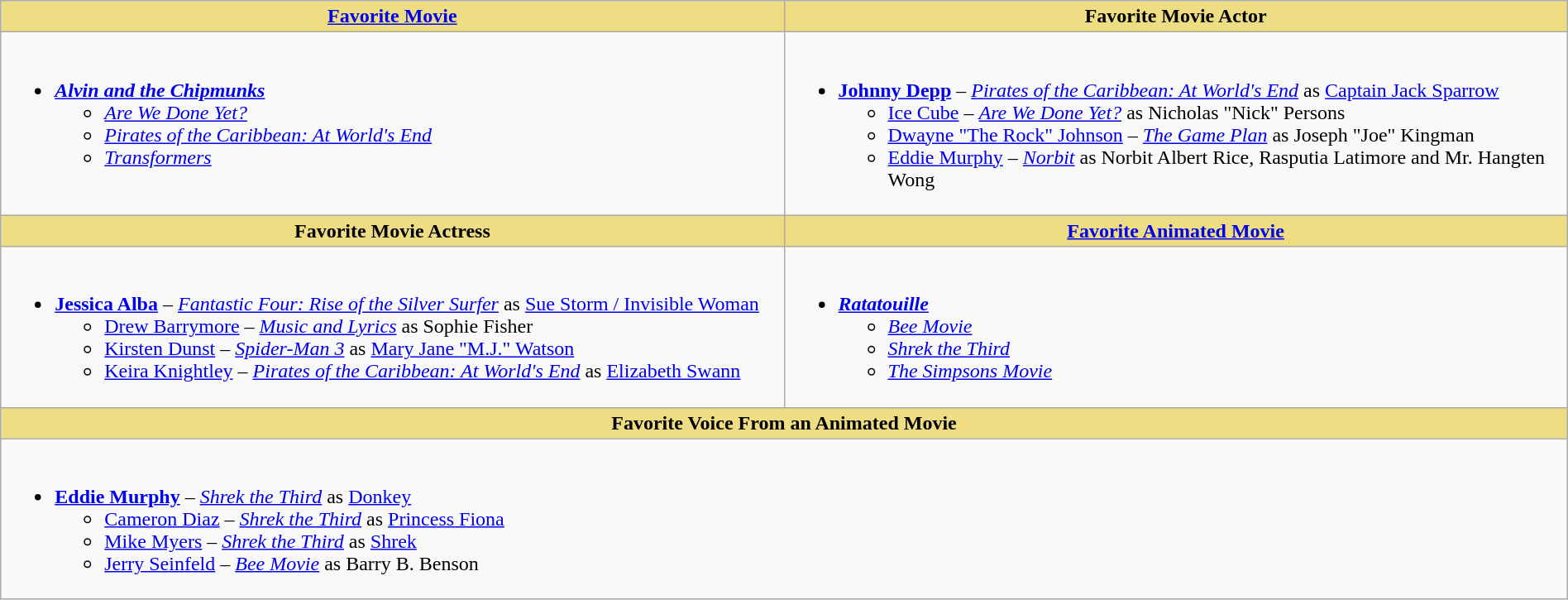<table class="wikitable" style="width:100%;">
<tr>
<th style="background:#EEDD82; width:50%"><a href='#'>Favorite Movie</a></th>
<th style="background:#EEDD82; width:50%">Favorite Movie Actor</th>
</tr>
<tr>
<td valign="top"><br><ul><li><strong><em><a href='#'>Alvin and the Chipmunks</a></em></strong><ul><li><em><a href='#'>Are We Done Yet?</a></em></li><li><em><a href='#'>Pirates of the Caribbean: At World's End</a></em></li><li><em><a href='#'>Transformers</a></em></li></ul></li></ul></td>
<td valign="top"><br><ul><li><strong><a href='#'>Johnny Depp</a></strong> – <em><a href='#'>Pirates of the Caribbean: At World's End</a></em> as <a href='#'>Captain Jack Sparrow</a><ul><li><a href='#'>Ice Cube</a> – <em><a href='#'>Are We Done Yet?</a></em> as Nicholas "Nick" Persons</li><li><a href='#'>Dwayne "The Rock" Johnson</a> – <em><a href='#'>The Game Plan</a></em> as Joseph "Joe" Kingman</li><li><a href='#'>Eddie Murphy</a> – <em><a href='#'>Norbit</a></em> as Norbit Albert Rice, Rasputia Latimore and Mr. Hangten Wong</li></ul></li></ul></td>
</tr>
<tr>
<th style="background:#EEDD82; width:50%">Favorite Movie Actress</th>
<th style="background:#EEDD82; width:50%"><a href='#'>Favorite Animated Movie</a></th>
</tr>
<tr>
<td valign="top"><br><ul><li><strong><a href='#'>Jessica Alba</a></strong> – <em><a href='#'>Fantastic Four: Rise of the Silver Surfer</a></em> as <a href='#'>Sue Storm / Invisible Woman</a><ul><li><a href='#'>Drew Barrymore</a> – <em><a href='#'>Music and Lyrics</a></em> as Sophie Fisher</li><li><a href='#'>Kirsten Dunst</a> – <em><a href='#'>Spider-Man 3</a></em> as <a href='#'>Mary Jane "M.J." Watson</a></li><li><a href='#'>Keira Knightley</a> – <em><a href='#'>Pirates of the Caribbean: At World's End</a></em> as <a href='#'>Elizabeth Swann</a></li></ul></li></ul></td>
<td valign="top"><br><ul><li><strong><em><a href='#'>Ratatouille</a></em></strong><ul><li><em><a href='#'>Bee Movie</a></em></li><li><em><a href='#'>Shrek the Third</a></em></li><li><em><a href='#'>The Simpsons Movie</a></em></li></ul></li></ul></td>
</tr>
<tr>
<th style="background:#EEDD82;" colspan="2">Favorite Voice From an Animated Movie</th>
</tr>
<tr>
<td colspan="2" valign="top"><br><ul><li><strong><a href='#'>Eddie Murphy</a></strong> – <em><a href='#'>Shrek the Third</a></em> as <a href='#'>Donkey</a><ul><li><a href='#'>Cameron Diaz</a> – <em><a href='#'>Shrek the Third</a></em> as <a href='#'>Princess Fiona</a></li><li><a href='#'>Mike Myers</a> – <em><a href='#'>Shrek the Third</a></em> as <a href='#'>Shrek</a></li><li><a href='#'>Jerry Seinfeld</a> – <em><a href='#'>Bee Movie</a></em> as Barry B. Benson</li></ul></li></ul></td>
</tr>
</table>
